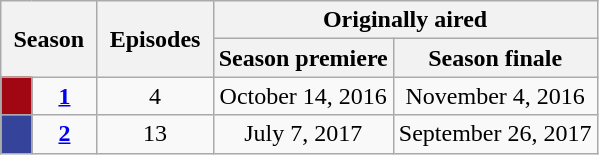<table class="wikitable" style="text-align: center;">
<tr>
<th style="padding: 0 8px;" colspan="2" rowspan="2">Season</th>
<th style="padding: 0 8px;" rowspan="2">Episodes</th>
<th colspan="2">Originally aired</th>
</tr>
<tr>
<th>Season premiere</th>
<th>Season finale</th>
</tr>
<tr>
<td style="background: #a10713;"></td>
<td style="text-align:center;"><strong><a href='#'>1</a></strong></td>
<td style="text-align:center;">4</td>
<td style="text-align:center;">October 14, 2016</td>
<td style="text-align:center;">November 4, 2016</td>
</tr>
<tr>
<td style="background: #35439b;"></td>
<td style="text-align:center;"><strong><a href='#'>2</a></strong></td>
<td style="text-align:center;">13</td>
<td style="text-align:center;">July 7, 2017</td>
<td style="text-align:center;">September 26, 2017</td>
</tr>
</table>
